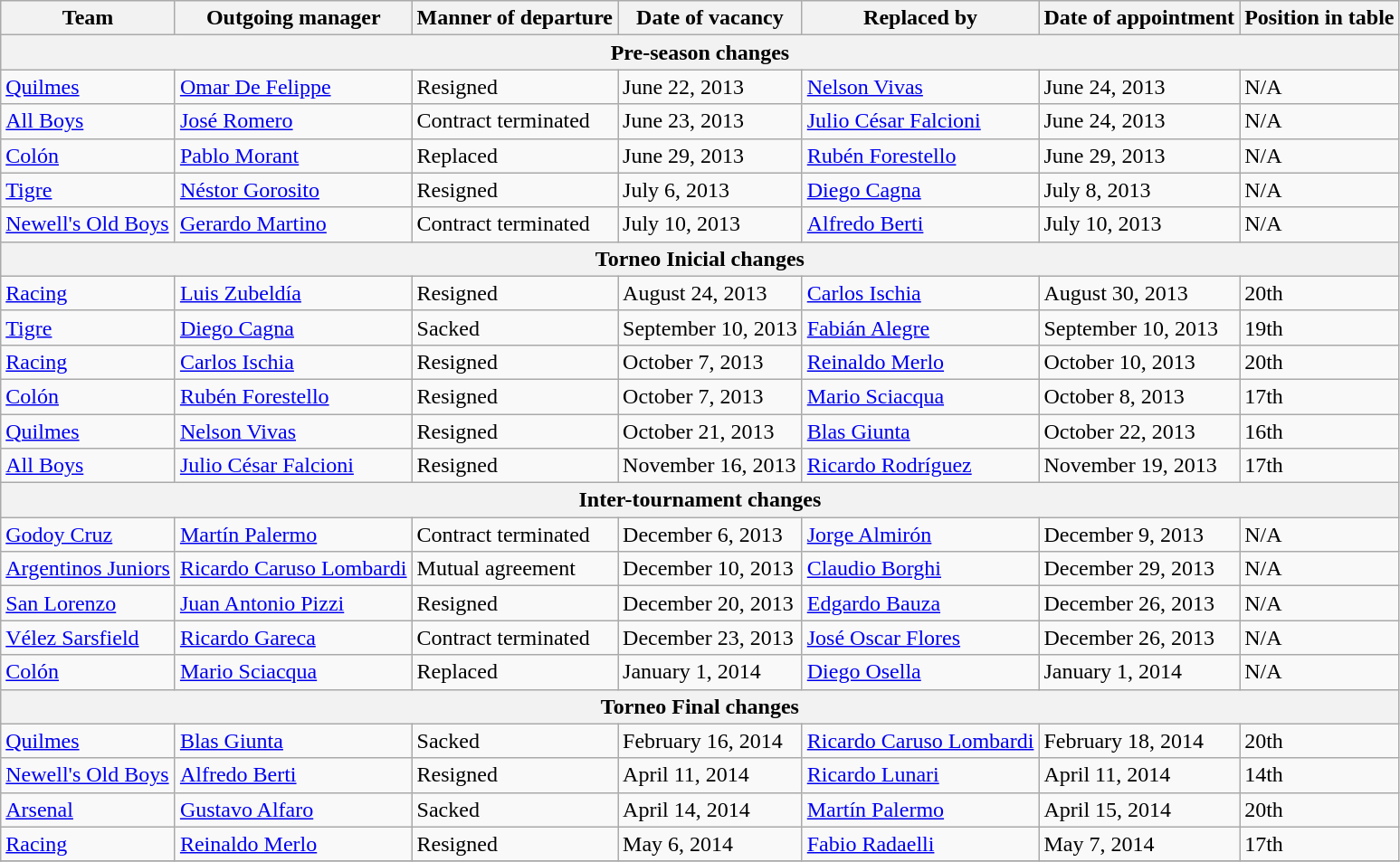<table class="wikitable">
<tr>
<th>Team</th>
<th>Outgoing manager</th>
<th>Manner of departure</th>
<th>Date of vacancy</th>
<th>Replaced by</th>
<th>Date of appointment</th>
<th>Position in table</th>
</tr>
<tr>
<th colspan=7>Pre-season changes</th>
</tr>
<tr>
<td><a href='#'>Quilmes</a></td>
<td> <a href='#'>Omar De Felippe</a></td>
<td>Resigned</td>
<td>June 22, 2013</td>
<td> <a href='#'>Nelson Vivas</a></td>
<td>June 24, 2013</td>
<td>N/A</td>
</tr>
<tr>
<td><a href='#'>All Boys</a></td>
<td> <a href='#'>José Romero</a></td>
<td>Contract terminated</td>
<td>June 23, 2013</td>
<td> <a href='#'>Julio César Falcioni</a></td>
<td>June 24, 2013</td>
<td>N/A</td>
</tr>
<tr>
<td><a href='#'>Colón</a></td>
<td> <a href='#'>Pablo Morant</a></td>
<td>Replaced</td>
<td>June 29, 2013</td>
<td> <a href='#'>Rubén Forestello</a></td>
<td>June 29, 2013</td>
<td>N/A</td>
</tr>
<tr>
<td><a href='#'>Tigre</a></td>
<td> <a href='#'>Néstor Gorosito</a></td>
<td>Resigned</td>
<td>July 6, 2013</td>
<td> <a href='#'>Diego Cagna</a></td>
<td>July 8, 2013</td>
<td>N/A</td>
</tr>
<tr>
<td><a href='#'>Newell's Old Boys</a></td>
<td> <a href='#'>Gerardo Martino</a></td>
<td>Contract terminated</td>
<td>July 10, 2013</td>
<td> <a href='#'>Alfredo Berti</a></td>
<td>July 10, 2013</td>
<td>N/A</td>
</tr>
<tr>
<th colspan=7>Torneo Inicial changes</th>
</tr>
<tr>
<td><a href='#'>Racing</a></td>
<td> <a href='#'>Luis Zubeldía</a></td>
<td>Resigned</td>
<td>August 24, 2013</td>
<td> <a href='#'>Carlos Ischia</a> </td>
<td>August 30, 2013</td>
<td>20th</td>
</tr>
<tr>
<td><a href='#'>Tigre</a></td>
<td> <a href='#'>Diego Cagna</a></td>
<td>Sacked</td>
<td>September 10, 2013</td>
<td> <a href='#'>Fabián Alegre</a> </td>
<td>September 10, 2013</td>
<td>19th</td>
</tr>
<tr>
<td><a href='#'>Racing</a></td>
<td> <a href='#'>Carlos Ischia</a></td>
<td>Resigned</td>
<td>October 7, 2013</td>
<td> <a href='#'>Reinaldo Merlo</a> </td>
<td>October 10, 2013</td>
<td>20th</td>
</tr>
<tr>
<td><a href='#'>Colón</a></td>
<td> <a href='#'>Rubén Forestello</a></td>
<td>Resigned</td>
<td>October 7, 2013</td>
<td> <a href='#'>Mario Sciacqua</a> </td>
<td>October 8, 2013</td>
<td>17th</td>
</tr>
<tr>
<td><a href='#'>Quilmes</a></td>
<td> <a href='#'>Nelson Vivas</a></td>
<td>Resigned</td>
<td>October 21, 2013</td>
<td> <a href='#'>Blas Giunta</a></td>
<td>October 22, 2013</td>
<td>16th</td>
</tr>
<tr>
<td><a href='#'>All Boys</a></td>
<td> <a href='#'>Julio César Falcioni</a></td>
<td>Resigned</td>
<td>November 16, 2013</td>
<td> <a href='#'>Ricardo Rodríguez</a></td>
<td>November 19, 2013</td>
<td>17th</td>
</tr>
<tr>
<th colspan=7>Inter-tournament changes</th>
</tr>
<tr>
<td><a href='#'>Godoy Cruz</a></td>
<td> <a href='#'>Martín Palermo</a></td>
<td>Contract terminated</td>
<td>December 6, 2013</td>
<td> <a href='#'>Jorge Almirón</a></td>
<td>December 9, 2013</td>
<td>N/A</td>
</tr>
<tr>
<td><a href='#'>Argentinos Juniors</a></td>
<td> <a href='#'>Ricardo Caruso Lombardi</a></td>
<td>Mutual agreement</td>
<td>December 10, 2013</td>
<td> <a href='#'>Claudio Borghi</a></td>
<td>December 29, 2013</td>
<td>N/A</td>
</tr>
<tr>
<td><a href='#'>San Lorenzo</a></td>
<td> <a href='#'>Juan Antonio Pizzi</a></td>
<td>Resigned</td>
<td>December 20, 2013</td>
<td> <a href='#'>Edgardo Bauza</a></td>
<td>December 26, 2013</td>
<td>N/A</td>
</tr>
<tr>
<td><a href='#'>Vélez Sarsfield</a></td>
<td> <a href='#'>Ricardo Gareca</a></td>
<td>Contract terminated</td>
<td>December 23, 2013</td>
<td> <a href='#'>José Oscar Flores</a></td>
<td>December 26, 2013</td>
<td>N/A</td>
</tr>
<tr>
<td><a href='#'>Colón</a></td>
<td> <a href='#'>Mario Sciacqua</a></td>
<td>Replaced</td>
<td>January 1, 2014</td>
<td> <a href='#'>Diego Osella</a></td>
<td>January 1, 2014</td>
<td>N/A</td>
</tr>
<tr>
<th colspan=7>Torneo Final changes</th>
</tr>
<tr>
<td><a href='#'>Quilmes</a></td>
<td> <a href='#'>Blas Giunta</a></td>
<td>Sacked</td>
<td>February 16, 2014</td>
<td> <a href='#'>Ricardo Caruso Lombardi</a></td>
<td>February 18, 2014</td>
<td>20th</td>
</tr>
<tr>
<td><a href='#'>Newell's Old Boys</a></td>
<td> <a href='#'>Alfredo Berti</a></td>
<td>Resigned</td>
<td>April 11, 2014</td>
<td> <a href='#'>Ricardo Lunari</a> </td>
<td>April 11, 2014</td>
<td>14th</td>
</tr>
<tr>
<td><a href='#'>Arsenal</a></td>
<td> <a href='#'>Gustavo Alfaro</a></td>
<td>Sacked</td>
<td>April 14, 2014</td>
<td> <a href='#'>Martín Palermo</a> </td>
<td>April 15, 2014</td>
<td>20th</td>
</tr>
<tr>
<td><a href='#'>Racing</a></td>
<td> <a href='#'>Reinaldo Merlo</a></td>
<td>Resigned</td>
<td>May 6, 2014</td>
<td> <a href='#'>Fabio Radaelli</a> </td>
<td>May 7, 2014</td>
<td>17th</td>
</tr>
<tr>
</tr>
</table>
